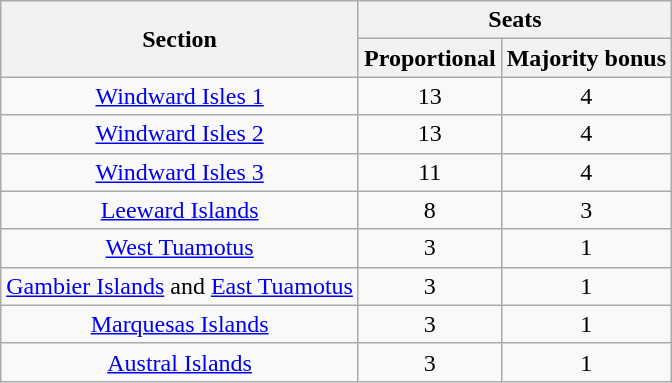<table class="wikitable" style="text-align: center">
<tr>
<th rowspan="2">Section</th>
<th colspan="2">Seats</th>
</tr>
<tr>
<th>Proportional</th>
<th>Majority bonus</th>
</tr>
<tr>
<td><a href='#'>Windward Isles 1</a></td>
<td>13</td>
<td>4</td>
</tr>
<tr>
<td><a href='#'>Windward Isles 2</a></td>
<td>13</td>
<td>4</td>
</tr>
<tr>
<td><a href='#'>Windward Isles 3</a></td>
<td>11</td>
<td>4</td>
</tr>
<tr>
<td><a href='#'>Leeward Islands</a></td>
<td>8</td>
<td>3</td>
</tr>
<tr>
<td><a href='#'>West Tuamotus</a></td>
<td>3</td>
<td>1</td>
</tr>
<tr>
<td><a href='#'>Gambier Islands</a> and <a href='#'>East Tuamotus</a></td>
<td>3</td>
<td>1</td>
</tr>
<tr>
<td><a href='#'>Marquesas Islands</a></td>
<td>3</td>
<td>1</td>
</tr>
<tr>
<td><a href='#'>Austral Islands</a></td>
<td>3</td>
<td>1</td>
</tr>
</table>
